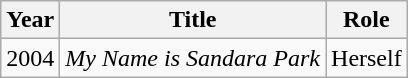<table class="wikitable plainrowheaders">
<tr>
<th scope="col">Year</th>
<th scope="col">Title</th>
<th scope="col">Role</th>
</tr>
<tr>
<td width=1>2004</td>
<td><em>My Name is Sandara Park</em></td>
<td>Herself</td>
</tr>
</table>
